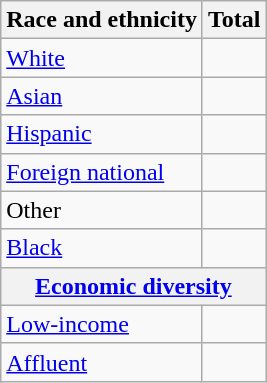<table class="wikitable floatright sortable collapsible"; text-align:right; font-size:80%;">
<tr>
<th>Race and ethnicity</th>
<th colspan="2" data-sort-type=number>Total</th>
</tr>
<tr>
<td><a href='#'>White</a></td>
<td align=right></td>
</tr>
<tr>
<td><a href='#'>Asian</a></td>
<td align=right></td>
</tr>
<tr>
<td><a href='#'>Hispanic</a></td>
<td align=right></td>
</tr>
<tr>
<td><a href='#'>Foreign national</a></td>
<td align=right></td>
</tr>
<tr>
<td>Other</td>
<td align=right></td>
</tr>
<tr>
<td><a href='#'>Black</a></td>
<td align=right></td>
</tr>
<tr>
<th colspan="4" data-sort-type=number><a href='#'>Economic diversity</a></th>
</tr>
<tr>
<td><a href='#'>Low-income</a></td>
<td align=right></td>
</tr>
<tr>
<td><a href='#'>Affluent</a></td>
<td align=right></td>
</tr>
</table>
